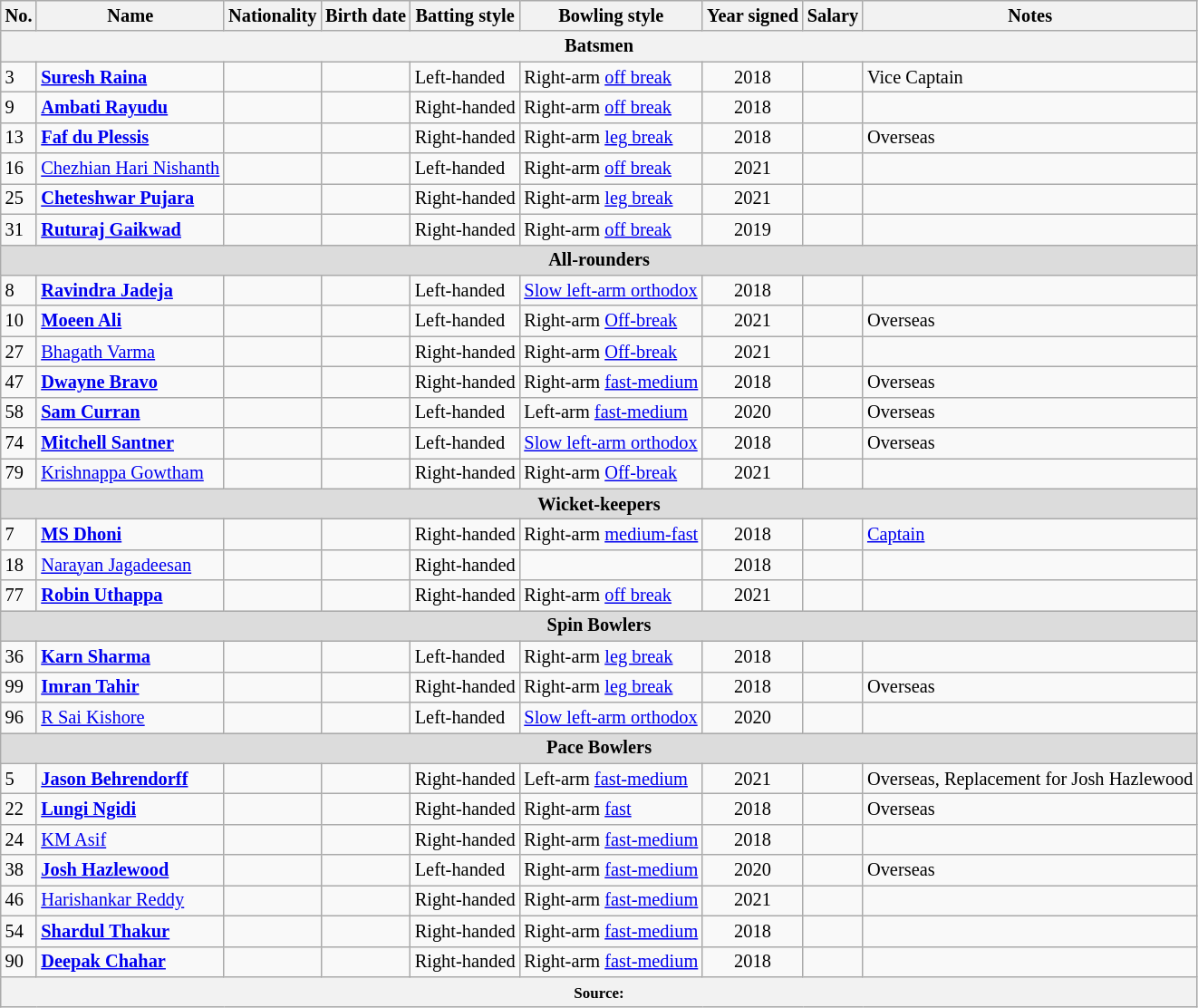<table class="wikitable"  style="font-size:85%;">
<tr>
<th>No.</th>
<th>Name</th>
<th>Nationality</th>
<th>Birth date</th>
<th>Batting style</th>
<th>Bowling style</th>
<th>Year signed</th>
<th>Salary</th>
<th>Notes</th>
</tr>
<tr>
<th colspan="9"  style=text-align:center;">Batsmen</th>
</tr>
<tr>
<td>3</td>
<td><strong><a href='#'>Suresh Raina</a></strong></td>
<td></td>
<td></td>
<td>Left-handed</td>
<td>Right-arm <a href='#'>off break</a></td>
<td style="text-align:center;">2018</td>
<td style="text-align:right;"></td>
<td>Vice Captain</td>
</tr>
<tr>
<td>9</td>
<td><strong><a href='#'>Ambati Rayudu</a></strong></td>
<td></td>
<td></td>
<td>Right-handed</td>
<td>Right-arm <a href='#'>off break</a></td>
<td style="text-align:center;">2018</td>
<td style="text-align:right;"></td>
<td></td>
</tr>
<tr>
<td>13</td>
<td><strong><a href='#'>Faf du Plessis</a></strong></td>
<td></td>
<td></td>
<td>Right-handed</td>
<td>Right-arm <a href='#'>leg break</a></td>
<td style="text-align:center;">2018</td>
<td style="text-align:right;"></td>
<td>Overseas</td>
</tr>
<tr>
<td>16</td>
<td><a href='#'>Chezhian Hari Nishanth</a></td>
<td></td>
<td></td>
<td>Left-handed</td>
<td>Right-arm <a href='#'>off break</a></td>
<td style="text-align:center;">2021</td>
<td style="text-align:right;"></td>
<td></td>
</tr>
<tr>
<td>25</td>
<td><strong><a href='#'>Cheteshwar Pujara</a></strong></td>
<td></td>
<td></td>
<td>Right-handed</td>
<td>Right-arm <a href='#'>leg break</a></td>
<td style="text-align:center;">2021</td>
<td style="text-align:right;"></td>
<td></td>
</tr>
<tr>
<td>31</td>
<td><strong><a href='#'>Ruturaj Gaikwad</a></strong></td>
<td></td>
<td></td>
<td>Right-handed</td>
<td>Right-arm <a href='#'>off break</a></td>
<td style="text-align:center;">2019</td>
<td style="text-align:right;"></td>
<td></td>
</tr>
<tr>
<th colspan="9"  style="background:#dcdcdc; text-align:center;">All-rounders</th>
</tr>
<tr>
<td>8</td>
<td><strong><a href='#'>Ravindra Jadeja</a></strong></td>
<td></td>
<td></td>
<td>Left-handed</td>
<td><a href='#'>Slow left-arm orthodox</a></td>
<td style="text-align:center;">2018</td>
<td style="text-align:right;"></td>
<td></td>
</tr>
<tr>
<td>10</td>
<td><strong><a href='#'>Moeen Ali</a></strong></td>
<td></td>
<td></td>
<td>Left-handed</td>
<td>Right-arm <a href='#'>Off-break</a></td>
<td style="text-align:center;">2021</td>
<td style="text-align:right;"></td>
<td>Overseas</td>
</tr>
<tr>
<td>27</td>
<td><a href='#'>Bhagath Varma</a></td>
<td></td>
<td></td>
<td>Right-handed</td>
<td>Right-arm <a href='#'>Off-break</a></td>
<td style="text-align:center;">2021</td>
<td style="text-align:right;"></td>
<td></td>
</tr>
<tr>
<td>47</td>
<td><strong><a href='#'>Dwayne Bravo</a></strong></td>
<td></td>
<td></td>
<td>Right-handed</td>
<td>Right-arm <a href='#'>fast-medium</a></td>
<td style="text-align:center;">2018</td>
<td style="text-align:right;"></td>
<td>Overseas</td>
</tr>
<tr>
<td>58</td>
<td><strong><a href='#'>Sam Curran</a></strong></td>
<td></td>
<td></td>
<td>Left-handed</td>
<td>Left-arm <a href='#'>fast-medium</a></td>
<td style="text-align:center;">2020</td>
<td style="text-align:right;"></td>
<td>Overseas</td>
</tr>
<tr>
<td>74</td>
<td><strong><a href='#'>Mitchell Santner</a></strong></td>
<td></td>
<td></td>
<td>Left-handed</td>
<td><a href='#'>Slow left-arm orthodox</a></td>
<td style="text-align:center;">2018</td>
<td style="text-align:right;"></td>
<td>Overseas</td>
</tr>
<tr>
<td>79</td>
<td><a href='#'>Krishnappa Gowtham</a></td>
<td></td>
<td></td>
<td>Right-handed</td>
<td>Right-arm <a href='#'>Off-break</a></td>
<td style="text-align:center;">2021</td>
<td style="text-align:right;"></td>
<td></td>
</tr>
<tr>
<th colspan="9"  style="background:#dcdcdc; text-align:center;">Wicket-keepers</th>
</tr>
<tr>
<td>7</td>
<td><strong><a href='#'>MS Dhoni</a></strong></td>
<td></td>
<td></td>
<td>Right-handed</td>
<td>Right-arm <a href='#'>medium-fast</a></td>
<td style="text-align:center;">2018</td>
<td style="text-align:right;"></td>
<td><a href='#'>Captain</a></td>
</tr>
<tr>
<td>18</td>
<td><a href='#'>Narayan Jagadeesan</a></td>
<td></td>
<td></td>
<td>Right-handed</td>
<td></td>
<td style="text-align:center;">2018</td>
<td style="text-align:right;"></td>
<td></td>
</tr>
<tr>
<td>77</td>
<td><strong><a href='#'>Robin Uthappa</a></strong></td>
<td></td>
<td></td>
<td>Right-handed</td>
<td>Right-arm <a href='#'>off break</a></td>
<td style="text-align:center;">2021</td>
<td style="text-align:right;"></td>
<td></td>
</tr>
<tr>
<th colspan="9"  style="background:#dcdcdc; text-align:center;">Spin Bowlers</th>
</tr>
<tr>
<td>36</td>
<td><strong><a href='#'>Karn Sharma</a></strong></td>
<td></td>
<td></td>
<td>Left-handed</td>
<td>Right-arm <a href='#'>leg break</a></td>
<td style="text-align:center;">2018</td>
<td style="text-align:right;"></td>
<td></td>
</tr>
<tr>
<td>99</td>
<td><strong><a href='#'>Imran Tahir</a></strong></td>
<td></td>
<td></td>
<td>Right-handed</td>
<td>Right-arm <a href='#'>leg break</a></td>
<td style="text-align:center;">2018</td>
<td style="text-align:right;"></td>
<td>Overseas</td>
</tr>
<tr>
<td>96</td>
<td><a href='#'>R Sai Kishore</a></td>
<td></td>
<td></td>
<td>Left-handed</td>
<td><a href='#'>Slow left-arm orthodox</a></td>
<td style="text-align:center;">2020</td>
<td style="text-align:right;"></td>
<td></td>
</tr>
<tr>
<th colspan="9"  style="background:#dcdcdc; text-align:center;">Pace Bowlers</th>
</tr>
<tr>
<td>5</td>
<td><strong><a href='#'>Jason Behrendorff</a></strong></td>
<td></td>
<td></td>
<td>Right-handed</td>
<td>Left-arm <a href='#'>fast-medium</a></td>
<td style="text-align:center;">2021</td>
<td style="text-align:right;"></td>
<td>Overseas, Replacement for Josh Hazlewood</td>
</tr>
<tr>
<td>22</td>
<td><strong><a href='#'>Lungi Ngidi</a></strong></td>
<td></td>
<td></td>
<td>Right-handed</td>
<td>Right-arm <a href='#'>fast</a></td>
<td style="text-align:center;">2018</td>
<td style="text-align:right;"></td>
<td>Overseas</td>
</tr>
<tr>
<td>24</td>
<td><a href='#'>KM Asif</a></td>
<td></td>
<td></td>
<td>Right-handed</td>
<td>Right-arm <a href='#'>fast-medium</a></td>
<td style="text-align:center;">2018</td>
<td style="text-align:right;"></td>
<td></td>
</tr>
<tr>
<td>38</td>
<td><strong><a href='#'>Josh Hazlewood</a></strong></td>
<td></td>
<td></td>
<td>Left-handed</td>
<td>Right-arm <a href='#'>fast-medium</a></td>
<td style="text-align:center;">2020</td>
<td style="text-align:right;"></td>
<td>Overseas</td>
</tr>
<tr>
<td>46</td>
<td><a href='#'>Harishankar Reddy</a></td>
<td></td>
<td></td>
<td>Right-handed</td>
<td>Right-arm <a href='#'>fast-medium</a></td>
<td style="text-align:center;">2021</td>
<td style="text-align:right;"></td>
<td></td>
</tr>
<tr>
<td>54</td>
<td><strong><a href='#'>Shardul Thakur</a></strong></td>
<td></td>
<td></td>
<td>Right-handed</td>
<td>Right-arm <a href='#'>fast-medium</a></td>
<td style="text-align:center;">2018</td>
<td style="text-align:right;"></td>
<td></td>
</tr>
<tr>
<td>90</td>
<td><strong><a href='#'>Deepak Chahar</a></strong></td>
<td></td>
<td></td>
<td>Right-handed</td>
<td>Right-arm <a href='#'>fast-medium</a></td>
<td style="text-align:center;">2018</td>
<td style="text-align:right;"></td>
<td></td>
</tr>
<tr>
<th colspan="11" style="text-align:center;"><small>Source:</small></th>
</tr>
</table>
